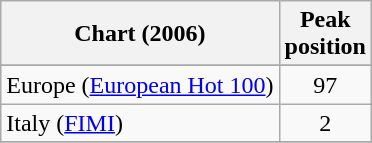<table class="wikitable sortable" border="1">
<tr>
<th scope="col">Chart (2006)</th>
<th scope="col">Peak<br>position</th>
</tr>
<tr>
</tr>
<tr>
</tr>
<tr>
<td>Europe (<a href='#'>European Hot 100</a>)</td>
<td align="center">97</td>
</tr>
<tr>
<td>Italy (<a href='#'>FIMI</a>)</td>
<td style="text-align:center;">2</td>
</tr>
<tr>
</tr>
</table>
